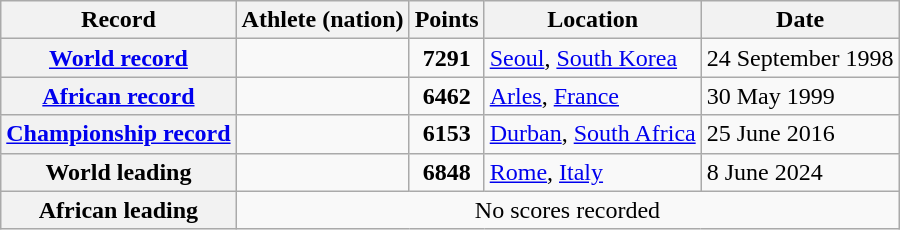<table class="wikitable">
<tr>
<th scope="col">Record</th>
<th scope="col">Athlete (nation)</th>
<th scope="col">Points</th>
<th scope="col">Location</th>
<th scope="col">Date</th>
</tr>
<tr>
<th scope="row"><a href='#'>World record</a></th>
<td></td>
<td align="center"><strong>7291</strong></td>
<td><a href='#'>Seoul</a>, <a href='#'>South Korea</a></td>
<td>24 September 1998</td>
</tr>
<tr>
<th scope="row"><a href='#'>African record</a></th>
<td></td>
<td align="center"><strong>6462</strong></td>
<td><a href='#'>Arles</a>, <a href='#'>France</a></td>
<td>30 May 1999</td>
</tr>
<tr>
<th><a href='#'>Championship record</a></th>
<td></td>
<td align="center"><strong>6153</strong></td>
<td><a href='#'>Durban</a>, <a href='#'>South Africa</a></td>
<td>25 June 2016</td>
</tr>
<tr>
<th scope="row">World leading</th>
<td></td>
<td align="center"><strong>6848</strong></td>
<td><a href='#'>Rome</a>, <a href='#'>Italy</a></td>
<td>8 June 2024</td>
</tr>
<tr>
<th scope="row">African leading</th>
<td colspan="4" align="center">No scores recorded</td>
</tr>
</table>
